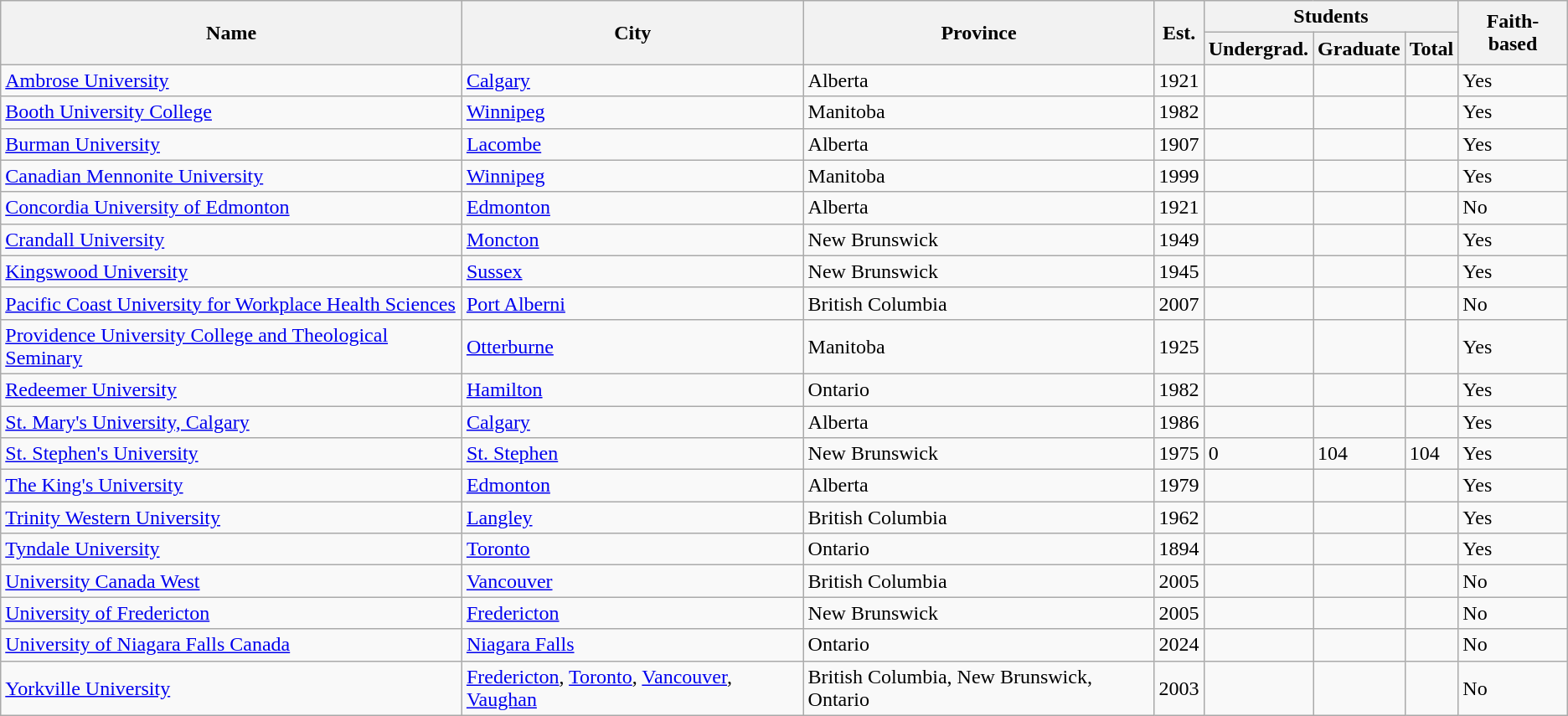<table class="wikitable sortable sticky-header-multi sort-under">
<tr>
<th rowspan="2" scope="col">Name</th>
<th rowspan="2" scope="col">City</th>
<th rowspan="2" scope="col">Province</th>
<th rowspan="2" scope="col">Est.</th>
<th colspan="3" scope="col">Students</th>
<th rowspan="2" scope="col">Faith-based</th>
</tr>
<tr>
<th>Undergrad.</th>
<th>Graduate</th>
<th>Total</th>
</tr>
<tr>
<td><a href='#'>Ambrose University</a></td>
<td><a href='#'>Calgary</a></td>
<td>Alberta</td>
<td>1921</td>
<td></td>
<td></td>
<td></td>
<td>Yes</td>
</tr>
<tr>
<td><a href='#'>Booth University College</a></td>
<td><a href='#'>Winnipeg</a></td>
<td>Manitoba</td>
<td>1982</td>
<td></td>
<td></td>
<td></td>
<td>Yes</td>
</tr>
<tr>
<td><a href='#'>Burman University</a></td>
<td><a href='#'>Lacombe</a></td>
<td>Alberta</td>
<td>1907</td>
<td></td>
<td></td>
<td></td>
<td>Yes</td>
</tr>
<tr>
<td><a href='#'>Canadian Mennonite University</a></td>
<td><a href='#'>Winnipeg</a></td>
<td>Manitoba</td>
<td>1999</td>
<td></td>
<td></td>
<td></td>
<td>Yes</td>
</tr>
<tr>
<td><a href='#'>Concordia University of Edmonton</a></td>
<td><a href='#'>Edmonton</a></td>
<td>Alberta</td>
<td>1921</td>
<td></td>
<td></td>
<td></td>
<td>No</td>
</tr>
<tr>
<td><a href='#'>Crandall University</a></td>
<td><a href='#'>Moncton</a></td>
<td>New Brunswick</td>
<td>1949</td>
<td></td>
<td></td>
<td></td>
<td>Yes</td>
</tr>
<tr>
<td><a href='#'>Kingswood University</a></td>
<td><a href='#'>Sussex</a></td>
<td>New Brunswick</td>
<td>1945</td>
<td></td>
<td></td>
<td></td>
<td>Yes</td>
</tr>
<tr>
<td><a href='#'>Pacific Coast University for Workplace Health Sciences</a></td>
<td><a href='#'>Port Alberni</a></td>
<td>British Columbia</td>
<td>2007</td>
<td></td>
<td></td>
<td></td>
<td>No</td>
</tr>
<tr>
<td><a href='#'>Providence University College and Theological Seminary</a></td>
<td><a href='#'>Otterburne</a></td>
<td>Manitoba</td>
<td>1925</td>
<td></td>
<td></td>
<td></td>
<td>Yes</td>
</tr>
<tr>
<td><a href='#'>Redeemer University</a></td>
<td><a href='#'>Hamilton</a></td>
<td>Ontario</td>
<td>1982</td>
<td></td>
<td></td>
<td></td>
<td>Yes</td>
</tr>
<tr>
<td><a href='#'>St. Mary's University, Calgary</a></td>
<td><a href='#'>Calgary</a></td>
<td>Alberta</td>
<td>1986</td>
<td></td>
<td></td>
<td></td>
<td>Yes</td>
</tr>
<tr>
<td><a href='#'>St. Stephen's University</a></td>
<td><a href='#'>St. Stephen</a></td>
<td>New Brunswick</td>
<td>1975</td>
<td>0</td>
<td>104</td>
<td>104</td>
<td>Yes</td>
</tr>
<tr>
<td><a href='#'>The King's University</a></td>
<td><a href='#'>Edmonton</a></td>
<td>Alberta</td>
<td>1979</td>
<td></td>
<td></td>
<td></td>
<td>Yes</td>
</tr>
<tr>
<td><a href='#'>Trinity Western University</a></td>
<td><a href='#'>Langley</a></td>
<td>British Columbia</td>
<td>1962</td>
<td></td>
<td></td>
<td></td>
<td>Yes</td>
</tr>
<tr>
<td><a href='#'>Tyndale University</a></td>
<td><a href='#'>Toronto</a></td>
<td>Ontario</td>
<td>1894</td>
<td></td>
<td></td>
<td></td>
<td>Yes</td>
</tr>
<tr>
<td><a href='#'>University Canada West</a></td>
<td><a href='#'>Vancouver</a></td>
<td>British Columbia</td>
<td>2005</td>
<td></td>
<td></td>
<td></td>
<td>No</td>
</tr>
<tr>
<td><a href='#'>University of Fredericton</a></td>
<td><a href='#'>Fredericton</a></td>
<td>New Brunswick</td>
<td>2005</td>
<td></td>
<td></td>
<td></td>
<td>No</td>
</tr>
<tr>
<td><a href='#'>University of Niagara Falls Canada</a></td>
<td><a href='#'>Niagara Falls</a></td>
<td>Ontario</td>
<td>2024</td>
<td></td>
<td></td>
<td></td>
<td>No</td>
</tr>
<tr>
<td><a href='#'>Yorkville University</a></td>
<td><a href='#'>Fredericton</a>, <a href='#'>Toronto</a>, <a href='#'>Vancouver</a>, <a href='#'>Vaughan</a></td>
<td>British Columbia, New Brunswick, Ontario</td>
<td>2003</td>
<td></td>
<td></td>
<td></td>
<td>No</td>
</tr>
</table>
